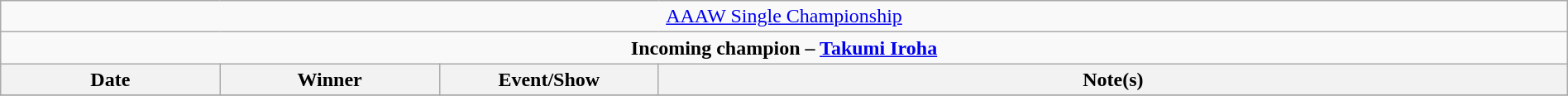<table class="wikitable" style="text-align:center; width:100%;">
<tr>
<td colspan="4" style="text-align: center;"><a href='#'>AAAW Single Championship</a></td>
</tr>
<tr>
<td colspan="4" style="text-align: center;"><strong>Incoming champion – <a href='#'>Takumi Iroha</a></strong></td>
</tr>
<tr>
<th width=14%>Date</th>
<th width=14%>Winner</th>
<th width=14%>Event/Show</th>
<th width=58%>Note(s)</th>
</tr>
<tr>
</tr>
</table>
